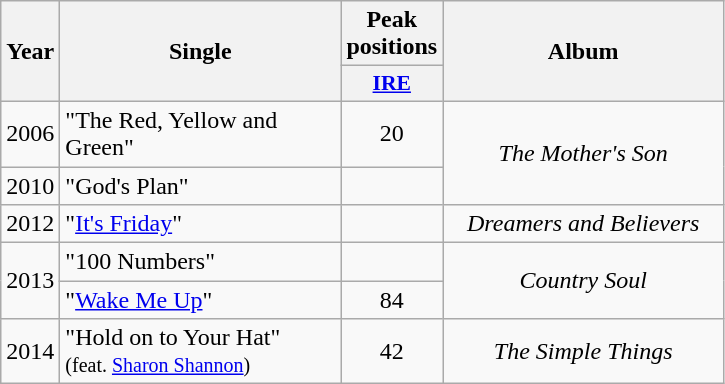<table class="wikitable">
<tr>
<th align="center" rowspan="2" width="10">Year</th>
<th align="center" rowspan="2" width="180">Single</th>
<th align="center" colspan="1" width="20">Peak positions</th>
<th align="center" rowspan="2" width="180">Album</th>
</tr>
<tr>
<th scope="col" style="width:3em;font-size:90%;"><a href='#'>IRE</a><br></th>
</tr>
<tr>
<td style="text-align:center;">2006</td>
<td>"The Red, Yellow and Green"</td>
<td style="text-align:center;">20</td>
<td style="text-align:center;" rowspan=2><em>The Mother's Son</em></td>
</tr>
<tr>
<td style="text-align:center;">2010</td>
<td>"God's Plan"</td>
<td style="text-align:center;"></td>
</tr>
<tr>
<td style="text-align:center;">2012</td>
<td>"<a href='#'>It's Friday</a>"</td>
<td style="text-align:center;"></td>
<td style="text-align:center;"><em>Dreamers and Believers</em></td>
</tr>
<tr>
<td style="text-align:center;" rowspan=2>2013</td>
<td>"100 Numbers"</td>
<td style="text-align:center;"></td>
<td style="text-align:center;" rowspan=2><em>Country Soul</em></td>
</tr>
<tr>
<td>"<a href='#'>Wake Me Up</a>"</td>
<td style="text-align:center;">84</td>
</tr>
<tr>
<td style="text-align:center;" rowspan=1>2014</td>
<td>"Hold on to Your Hat" <br><small>(feat. <a href='#'>Sharon Shannon</a>)</small></td>
<td style="text-align:center;">42</td>
<td style="text-align:center;" rowspan=1><em>The Simple Things</em></td>
</tr>
</table>
